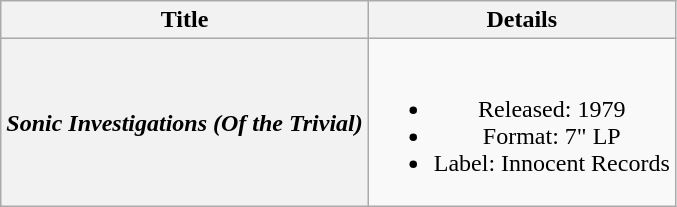<table class="wikitable plainrowheaders" style="text-align:center;" border="1">
<tr>
<th>Title</th>
<th>Details</th>
</tr>
<tr>
<th scope="row"><em>Sonic Investigations (Of the Trivial)</em></th>
<td><br><ul><li>Released: 1979</li><li>Format: 7" LP</li><li>Label: Innocent Records</li></ul></td>
</tr>
</table>
